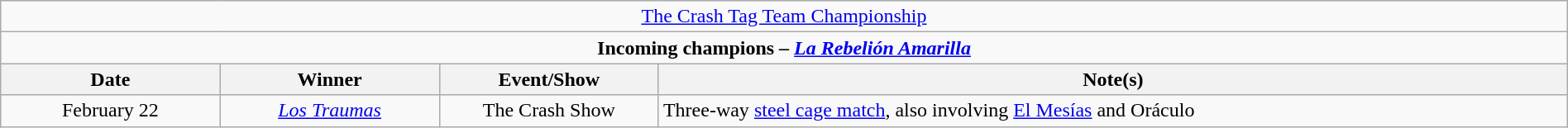<table class="wikitable" style="text-align:center; width:100%;">
<tr>
<td colspan="4" style="text-align: center;"><a href='#'>The Crash Tag Team Championship</a></td>
</tr>
<tr>
<td colspan="4" style="text-align: center;"><strong>Incoming champions – <em><a href='#'>La Rebelión Amarilla</a></em> </strong></td>
</tr>
<tr>
<th width=14%>Date</th>
<th width=14%>Winner</th>
<th width=14%>Event/Show</th>
<th width=58%>Note(s)</th>
</tr>
<tr>
<td>February 22</td>
<td><em><a href='#'>Los Traumas</a></em><br></td>
<td>The Crash Show</td>
<td style="text-align: left;">Three-way <a href='#'>steel cage match</a>, also involving <a href='#'>El Mesías</a> and Oráculo</td>
</tr>
</table>
